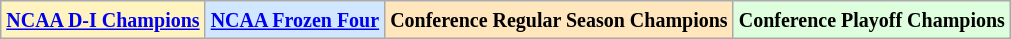<table class="wikitable">
<tr>
<td bgcolor="#FFF3BF"><small><strong><a href='#'>NCAA D-I Champions</a> </strong></small></td>
<td bgcolor="#D0E7FF"><small><strong><a href='#'>NCAA Frozen Four</a></strong></small></td>
<td bgcolor="#FFE6BD"><small><strong>Conference Regular Season Champions</strong></small></td>
<td bgcolor="#ddffdd"><small><strong>Conference Playoff Champions</strong></small></td>
</tr>
</table>
